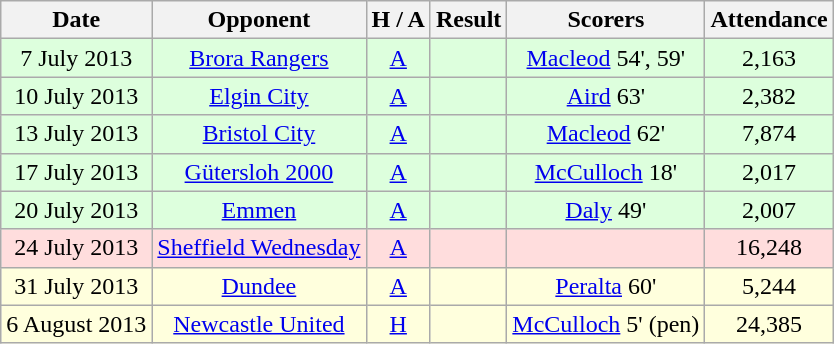<table class="wikitable" style="text-align:center">
<tr>
<th>Date</th>
<th>Opponent</th>
<th>H / A</th>
<th>Result</th>
<th>Scorers</th>
<th>Attendance</th>
</tr>
<tr bgcolor="#ddffdd">
<td>7 July 2013</td>
<td><a href='#'>Brora Rangers</a></td>
<td><a href='#'>A</a></td>
<td></td>
<td><a href='#'>Macleod</a> 54', 59'</td>
<td>2,163</td>
</tr>
<tr bgcolor="#ddffdd">
<td>10 July 2013</td>
<td><a href='#'>Elgin City</a></td>
<td><a href='#'>A</a></td>
<td></td>
<td><a href='#'>Aird</a> 63'</td>
<td>2,382</td>
</tr>
<tr bgcolor="#ddffdd">
<td>13 July 2013</td>
<td><a href='#'>Bristol City</a></td>
<td><a href='#'>A</a></td>
<td></td>
<td><a href='#'>Macleod</a> 62'</td>
<td>7,874</td>
</tr>
<tr bgcolor="#ddffdd">
<td>17 July 2013</td>
<td><a href='#'>Gütersloh 2000</a></td>
<td><a href='#'>A</a></td>
<td></td>
<td><a href='#'>McCulloch</a> 18'</td>
<td>2,017</td>
</tr>
<tr bgcolor="#ddffdd">
<td>20 July 2013</td>
<td><a href='#'>Emmen</a></td>
<td><a href='#'>A</a></td>
<td></td>
<td><a href='#'>Daly</a> 49'</td>
<td>2,007</td>
</tr>
<tr bgcolor="#ffdddd">
<td>24 July 2013</td>
<td><a href='#'>Sheffield Wednesday</a></td>
<td><a href='#'>A</a></td>
<td></td>
<td></td>
<td>16,248</td>
</tr>
<tr bgcolor="#ffffdd">
<td>31 July 2013</td>
<td><a href='#'>Dundee</a></td>
<td><a href='#'>A</a></td>
<td></td>
<td><a href='#'>Peralta</a> 60'</td>
<td>5,244</td>
</tr>
<tr bgcolor="#ffffdd">
<td>6 August 2013</td>
<td><a href='#'>Newcastle United</a></td>
<td><a href='#'>H</a></td>
<td></td>
<td><a href='#'>McCulloch</a> 5' (pen)</td>
<td>24,385</td>
</tr>
</table>
